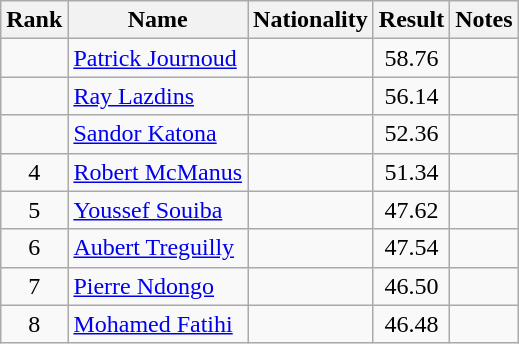<table class="wikitable sortable" style="text-align:center">
<tr>
<th>Rank</th>
<th>Name</th>
<th>Nationality</th>
<th>Result</th>
<th>Notes</th>
</tr>
<tr>
<td></td>
<td align=left><a href='#'>Patrick Journoud</a></td>
<td align=left></td>
<td>58.76</td>
<td></td>
</tr>
<tr>
<td></td>
<td align=left><a href='#'>Ray Lazdins</a></td>
<td align=left></td>
<td>56.14</td>
<td></td>
</tr>
<tr>
<td></td>
<td align=left><a href='#'>Sandor Katona</a></td>
<td align=left></td>
<td>52.36</td>
<td></td>
</tr>
<tr>
<td>4</td>
<td align=left><a href='#'>Robert McManus</a></td>
<td align=left></td>
<td>51.34</td>
<td></td>
</tr>
<tr>
<td>5</td>
<td align=left><a href='#'>Youssef Souiba</a></td>
<td align=left></td>
<td>47.62</td>
<td></td>
</tr>
<tr>
<td>6</td>
<td align=left><a href='#'>Aubert Treguilly</a></td>
<td align=left></td>
<td>47.54</td>
<td></td>
</tr>
<tr>
<td>7</td>
<td align=left><a href='#'>Pierre Ndongo</a></td>
<td align=left></td>
<td>46.50</td>
<td></td>
</tr>
<tr>
<td>8</td>
<td align=left><a href='#'>Mohamed Fatihi</a></td>
<td align=left></td>
<td>46.48</td>
<td></td>
</tr>
</table>
